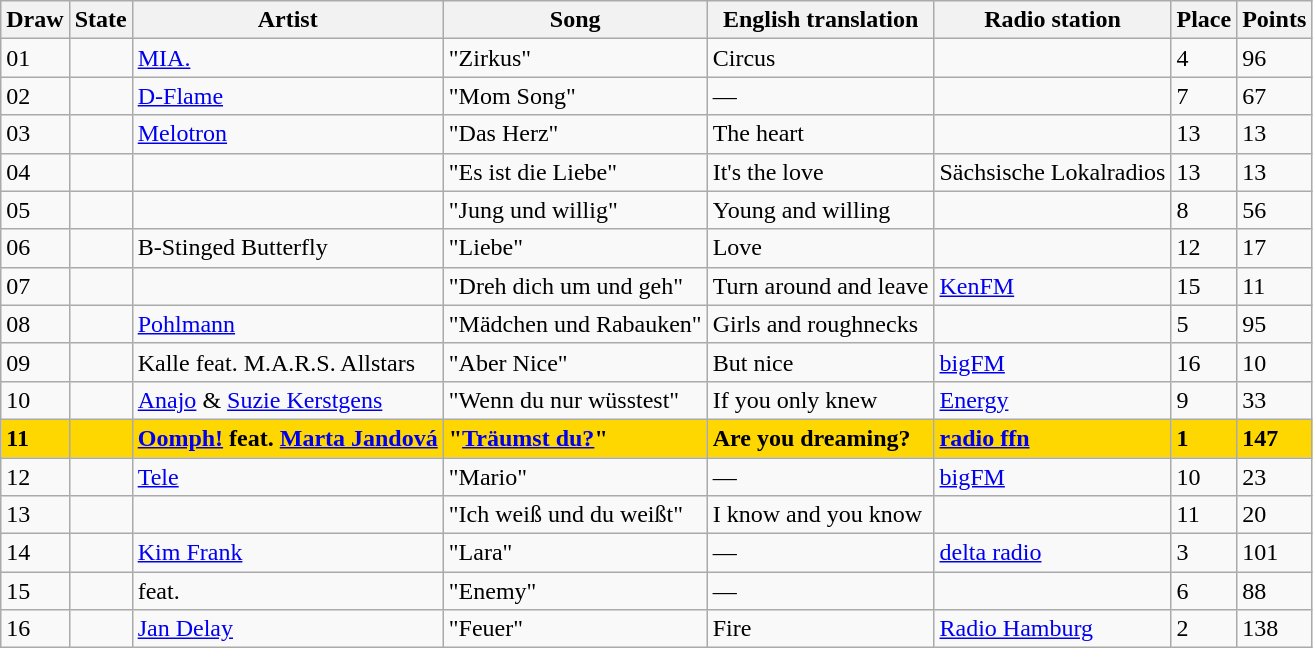<table class="sortable wikitable">
<tr>
<th>Draw</th>
<th>State</th>
<th>Artist</th>
<th>Song</th>
<th>English translation</th>
<th>Radio station</th>
<th>Place</th>
<th>Points</th>
</tr>
<tr>
<td>01</td>
<td></td>
<td><a href='#'>MIA.</a></td>
<td>"Zirkus"</td>
<td>Circus</td>
<td></td>
<td>4</td>
<td>96</td>
</tr>
<tr>
<td>02</td>
<td></td>
<td><a href='#'>D-Flame</a></td>
<td>"Mom Song"</td>
<td>—</td>
<td></td>
<td>7</td>
<td>67</td>
</tr>
<tr>
<td>03</td>
<td></td>
<td><a href='#'>Melotron</a></td>
<td>"Das Herz"</td>
<td>The heart</td>
<td></td>
<td>13</td>
<td>13</td>
</tr>
<tr>
<td>04</td>
<td></td>
<td></td>
<td>"Es ist die Liebe"</td>
<td>It's the love</td>
<td>Sächsische Lokalradios</td>
<td>13</td>
<td>13</td>
</tr>
<tr>
<td>05</td>
<td></td>
<td></td>
<td>"Jung und willig"</td>
<td>Young and willing</td>
<td></td>
<td>8</td>
<td>56</td>
</tr>
<tr>
<td>06</td>
<td></td>
<td>B-Stinged Butterfly</td>
<td>"Liebe"</td>
<td>Love</td>
<td></td>
<td>12</td>
<td>17</td>
</tr>
<tr>
<td>07</td>
<td></td>
<td></td>
<td>"Dreh dich um und geh"</td>
<td>Turn around and leave</td>
<td><a href='#'>KenFM</a></td>
<td>15</td>
<td>11</td>
</tr>
<tr>
<td>08</td>
<td></td>
<td><a href='#'>Pohlmann</a></td>
<td>"Mädchen und Rabauken"</td>
<td>Girls and roughnecks</td>
<td></td>
<td>5</td>
<td>95</td>
</tr>
<tr>
<td>09</td>
<td></td>
<td>Kalle feat. M.A.R.S. Allstars</td>
<td>"Aber Nice"</td>
<td>But nice</td>
<td><a href='#'>bigFM</a></td>
<td>16</td>
<td>10</td>
</tr>
<tr>
<td>10</td>
<td></td>
<td><a href='#'>Anajo</a> & <a href='#'>Suzie Kerstgens</a></td>
<td>"Wenn du nur wüsstest"</td>
<td>If you only knew</td>
<td><a href='#'>Energy</a></td>
<td>9</td>
<td>33</td>
</tr>
<tr style="font-weight: bold; background: gold;">
<td>11</td>
<td></td>
<td><a href='#'>Oomph!</a> feat. <a href='#'>Marta Jandová</a></td>
<td>"<a href='#'>Träumst du?</a>"</td>
<td>Are you dreaming?</td>
<td><a href='#'>radio ffn</a></td>
<td>1</td>
<td>147</td>
</tr>
<tr>
<td>12</td>
<td></td>
<td><a href='#'>Tele</a></td>
<td>"Mario"</td>
<td>—</td>
<td><a href='#'>bigFM</a></td>
<td>10</td>
<td>23</td>
</tr>
<tr>
<td>13</td>
<td></td>
<td></td>
<td>"Ich weiß und du weißt"</td>
<td>I know and you know</td>
<td></td>
<td>11</td>
<td>20</td>
</tr>
<tr>
<td>14</td>
<td></td>
<td><a href='#'>Kim Frank</a></td>
<td>"Lara"</td>
<td>—</td>
<td><a href='#'>delta radio</a></td>
<td>3</td>
<td>101</td>
</tr>
<tr>
<td>15</td>
<td></td>
<td> feat. </td>
<td>"Enemy"</td>
<td>—</td>
<td></td>
<td>6</td>
<td>88</td>
</tr>
<tr>
<td>16</td>
<td></td>
<td><a href='#'>Jan Delay</a></td>
<td>"Feuer"</td>
<td>Fire</td>
<td><a href='#'>Radio Hamburg</a></td>
<td>2</td>
<td>138</td>
</tr>
</table>
